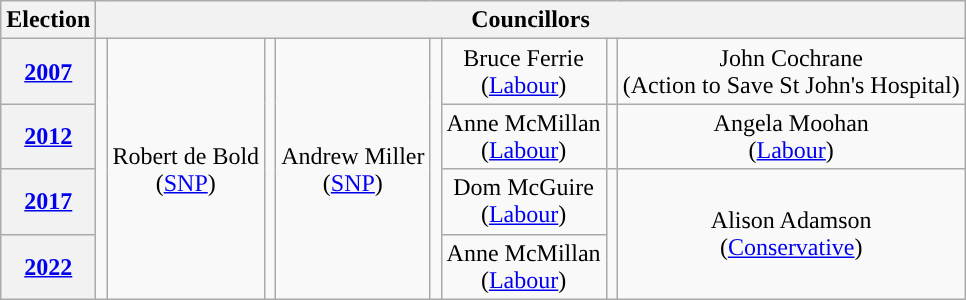<table class="wikitable" style="text-align:center">
<tr>
<th>Election</th>
<th colspan=8>Councillors</th>
</tr>
<tr>
<th><a href='#'>2007</a></th>
<td rowspan=4; style="background-color: "></td>
<td rowspan=4>Robert de Bold<br>(<a href='#'>SNP</a>)</td>
<td rowspan=4; style="background-color: "></td>
<td rowspan=4>Andrew Miller<br>(<a href='#'>SNP</a>)</td>
<td rowspan=4; style="background-color: "></td>
<td rowspan=1>Bruce Ferrie<br>(<a href='#'>Labour</a>)</td>
<td rowspan=1; style="background-color: "></td>
<td rowspan=1>John Cochrane<br>(Action to Save St John's Hospital)</td>
</tr>
<tr>
<th><a href='#'>2012</a></th>
<td rowspan=1>Anne McMillan<br>(<a href='#'>Labour</a>)</td>
<td rowspan=1; style="background-color: "></td>
<td rowspan=1>Angela Moohan<br>(<a href='#'>Labour</a>)</td>
</tr>
<tr>
<th><a href='#'>2017</a></th>
<td rowspan=1>Dom McGuire<br>(<a href='#'>Labour</a>)</td>
<td rowspan=2; style="background-color: "></td>
<td rowspan=2>Alison Adamson<br>(<a href='#'>Conservative</a>)</td>
</tr>
<tr>
<th><a href='#'>2022</a></th>
<td rowspan=1>Anne McMillan<br>(<a href='#'>Labour</a>)</td>
</tr>
</table>
